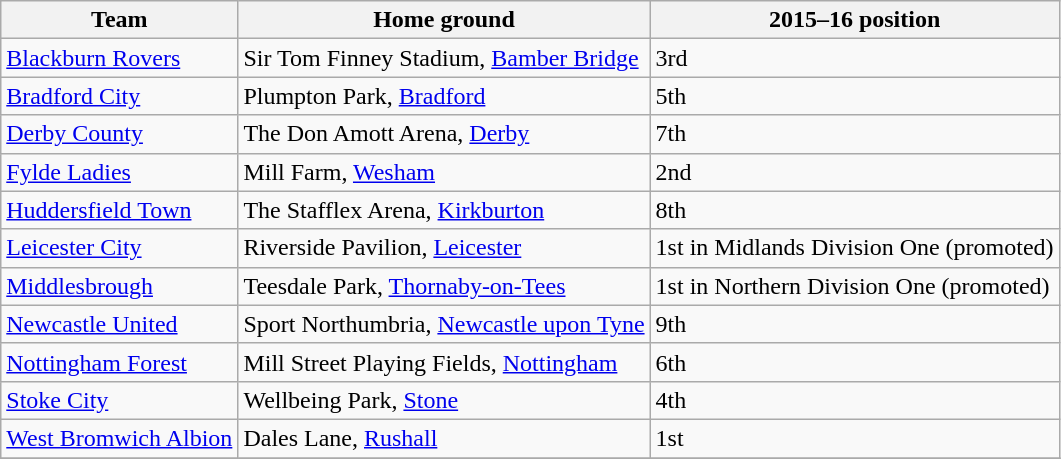<table class=wikitable>
<tr>
<th>Team</th>
<th>Home ground</th>
<th>2015–16 position</th>
</tr>
<tr>
<td><a href='#'>Blackburn Rovers</a></td>
<td>Sir Tom Finney Stadium, <a href='#'>Bamber Bridge</a></td>
<td>3rd</td>
</tr>
<tr>
<td><a href='#'>Bradford City</a></td>
<td>Plumpton Park, <a href='#'>Bradford</a></td>
<td>5th</td>
</tr>
<tr>
<td><a href='#'>Derby County</a></td>
<td>The Don Amott Arena, <a href='#'>Derby</a></td>
<td>7th</td>
</tr>
<tr>
<td><a href='#'>Fylde Ladies</a></td>
<td>Mill Farm, <a href='#'>Wesham</a></td>
<td>2nd</td>
</tr>
<tr>
<td><a href='#'>Huddersfield Town</a></td>
<td>The Stafflex Arena, <a href='#'>Kirkburton</a></td>
<td>8th</td>
</tr>
<tr>
<td><a href='#'>Leicester City </a></td>
<td>Riverside Pavilion, <a href='#'>Leicester</a></td>
<td>1st in Midlands Division One (promoted)</td>
</tr>
<tr>
<td><a href='#'>Middlesbrough</a></td>
<td>Teesdale Park, <a href='#'>Thornaby-on-Tees</a></td>
<td>1st in Northern Division One (promoted)</td>
</tr>
<tr>
<td><a href='#'>Newcastle United</a></td>
<td>Sport Northumbria, <a href='#'>Newcastle upon Tyne</a></td>
<td>9th</td>
</tr>
<tr>
<td><a href='#'>Nottingham Forest</a></td>
<td>Mill Street Playing Fields, <a href='#'>Nottingham</a></td>
<td>6th</td>
</tr>
<tr>
<td><a href='#'>Stoke City</a></td>
<td>Wellbeing Park, <a href='#'>Stone</a></td>
<td>4th</td>
</tr>
<tr>
<td><a href='#'>West Bromwich Albion</a></td>
<td>Dales Lane, <a href='#'>Rushall</a></td>
<td>1st</td>
</tr>
<tr>
</tr>
</table>
